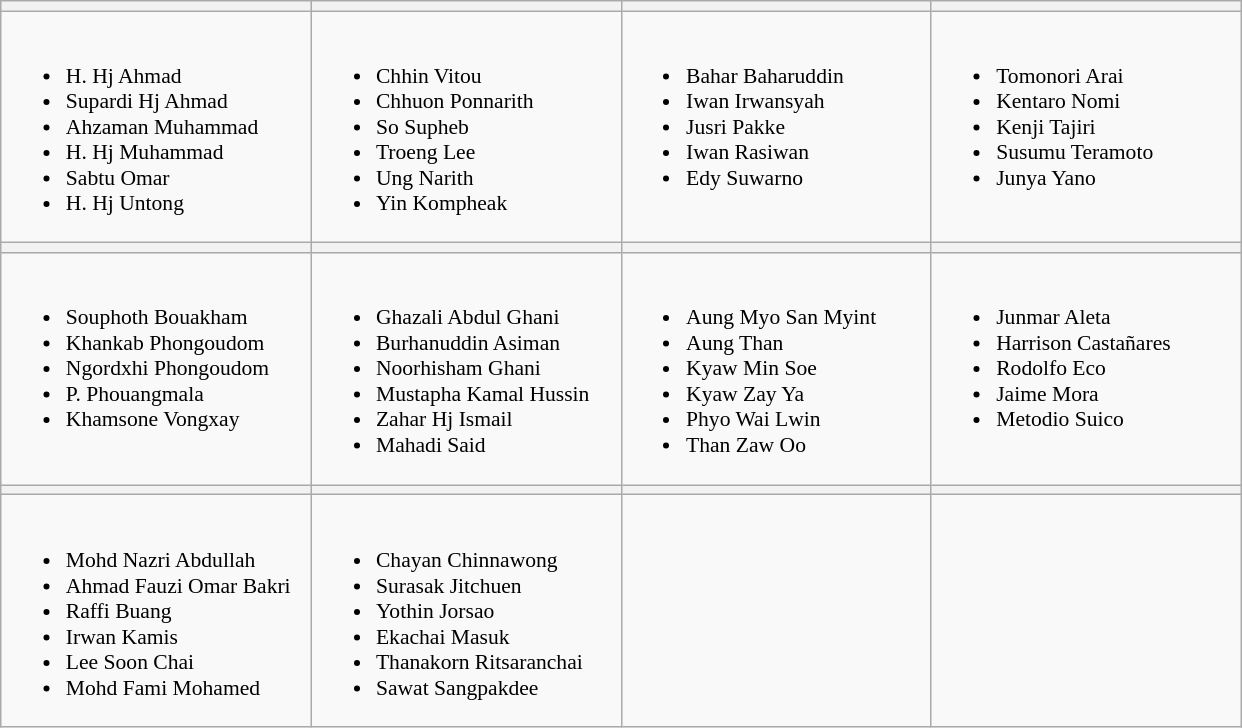<table class="wikitable" style="font-size:90%">
<tr>
<th width=200></th>
<th width=200></th>
<th width=200></th>
<th width=200></th>
</tr>
<tr>
<td valign=top><br><ul><li>H. Hj Ahmad</li><li>Supardi Hj Ahmad</li><li>Ahzaman Muhammad</li><li>H. Hj Muhammad</li><li>Sabtu Omar</li><li>H. Hj Untong</li></ul></td>
<td valign=top><br><ul><li>Chhin Vitou</li><li>Chhuon Ponnarith</li><li>So Supheb</li><li>Troeng Lee</li><li>Ung Narith</li><li>Yin Kompheak</li></ul></td>
<td valign=top><br><ul><li>Bahar Baharuddin</li><li>Iwan Irwansyah</li><li>Jusri Pakke</li><li>Iwan Rasiwan</li><li>Edy Suwarno</li></ul></td>
<td valign=top><br><ul><li>Tomonori Arai</li><li>Kentaro Nomi</li><li>Kenji Tajiri</li><li>Susumu Teramoto</li><li>Junya Yano</li></ul></td>
</tr>
<tr>
<th></th>
<th></th>
<th></th>
<th></th>
</tr>
<tr>
<td valign=top><br><ul><li>Souphoth Bouakham</li><li>Khankab Phongoudom</li><li>Ngordxhi Phongoudom</li><li>P. Phouangmala</li><li>Khamsone Vongxay</li></ul></td>
<td valign=top><br><ul><li>Ghazali Abdul Ghani</li><li>Burhanuddin Asiman</li><li>Noorhisham Ghani</li><li>Mustapha Kamal Hussin</li><li>Zahar Hj Ismail</li><li>Mahadi Said</li></ul></td>
<td valign=top><br><ul><li>Aung Myo San Myint</li><li>Aung Than</li><li>Kyaw Min Soe</li><li>Kyaw Zay Ya</li><li>Phyo Wai Lwin</li><li>Than Zaw Oo</li></ul></td>
<td valign=top><br><ul><li>Junmar Aleta</li><li>Harrison Castañares</li><li>Rodolfo Eco</li><li>Jaime Mora</li><li>Metodio Suico</li></ul></td>
</tr>
<tr>
<th></th>
<th></th>
<th></th>
<th></th>
</tr>
<tr>
<td valign=top><br><ul><li>Mohd Nazri Abdullah</li><li>Ahmad Fauzi Omar Bakri</li><li>Raffi Buang</li><li>Irwan Kamis</li><li>Lee Soon Chai</li><li>Mohd Fami Mohamed</li></ul></td>
<td valign=top><br><ul><li>Chayan Chinnawong</li><li>Surasak Jitchuen</li><li>Yothin Jorsao</li><li>Ekachai Masuk</li><li>Thanakorn Ritsaranchai</li><li>Sawat Sangpakdee</li></ul></td>
<td valign=top></td>
<td valign=top></td>
</tr>
</table>
